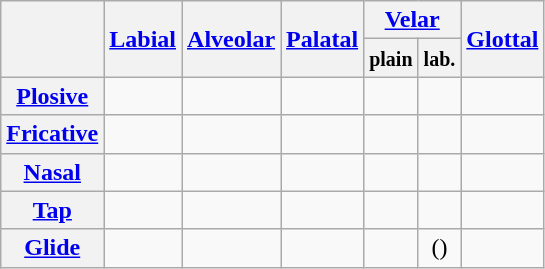<table class="wikitable" style="text-align:center">
<tr>
<th rowspan="2"></th>
<th rowspan="2"><a href='#'>Labial</a></th>
<th rowspan="2"><a href='#'>Alveolar</a></th>
<th rowspan="2"><a href='#'>Palatal</a></th>
<th colspan="2"><a href='#'>Velar</a></th>
<th rowspan="2"><a href='#'>Glottal</a></th>
</tr>
<tr>
<th><small>plain</small></th>
<th><small>lab.</small></th>
</tr>
<tr>
<th><a href='#'>Plosive</a></th>
<td></td>
<td></td>
<td></td>
<td></td>
<td></td>
<td></td>
</tr>
<tr>
<th><a href='#'>Fricative</a></th>
<td></td>
<td></td>
<td></td>
<td></td>
<td></td>
<td></td>
</tr>
<tr>
<th><a href='#'>Nasal</a></th>
<td></td>
<td></td>
<td></td>
<td></td>
<td></td>
<td></td>
</tr>
<tr>
<th><a href='#'>Tap</a></th>
<td></td>
<td></td>
<td></td>
<td></td>
<td></td>
<td></td>
</tr>
<tr>
<th><a href='#'>Glide</a></th>
<td></td>
<td></td>
<td></td>
<td></td>
<td>()</td>
<td></td>
</tr>
</table>
